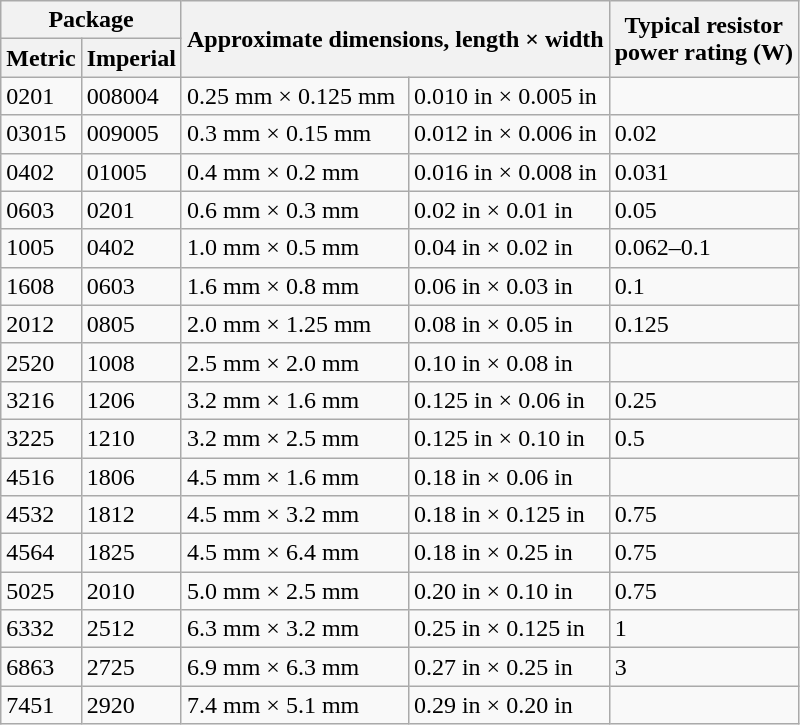<table class="wikitable">
<tr>
<th colspan=2>Package</th>
<th rowspan=2 colspan=2>Approximate dimensions, length × width</th>
<th rowspan=2>Typical resistor <br>power rating (W)</th>
</tr>
<tr>
<th>Metric</th>
<th>Imperial</th>
</tr>
<tr>
<td>0201</td>
<td>008004</td>
<td>0.25 mm × 0.125 mm</td>
<td>0.010 in × 0.005 in</td>
<td></td>
</tr>
<tr>
<td>03015</td>
<td>009005</td>
<td>0.3 mm × 0.15 mm</td>
<td>0.012 in × 0.006 in</td>
<td>0.02</td>
</tr>
<tr>
<td>0402</td>
<td>01005</td>
<td>0.4 mm × 0.2 mm</td>
<td>0.016 in × 0.008 in</td>
<td>0.031</td>
</tr>
<tr>
<td>0603</td>
<td>0201</td>
<td>0.6 mm × 0.3 mm</td>
<td>0.02 in × 0.01 in</td>
<td>0.05</td>
</tr>
<tr>
<td>1005</td>
<td>0402</td>
<td>1.0 mm × 0.5 mm</td>
<td>0.04 in × 0.02 in</td>
<td>0.062–0.1</td>
</tr>
<tr>
<td>1608</td>
<td>0603</td>
<td>1.6 mm × 0.8 mm</td>
<td>0.06 in × 0.03 in</td>
<td>0.1</td>
</tr>
<tr>
<td>2012</td>
<td>0805</td>
<td>2.0 mm × 1.25 mm</td>
<td>0.08 in × 0.05 in</td>
<td>0.125</td>
</tr>
<tr>
<td>2520</td>
<td>1008</td>
<td>2.5 mm × 2.0 mm</td>
<td>0.10 in × 0.08 in</td>
<td></td>
</tr>
<tr>
<td>3216</td>
<td>1206</td>
<td>3.2 mm × 1.6 mm</td>
<td>0.125 in × 0.06 in</td>
<td>0.25</td>
</tr>
<tr>
<td>3225</td>
<td>1210</td>
<td>3.2 mm × 2.5 mm</td>
<td>0.125 in × 0.10 in</td>
<td>0.5</td>
</tr>
<tr>
<td>4516</td>
<td>1806</td>
<td>4.5 mm × 1.6 mm</td>
<td>0.18 in × 0.06 in</td>
<td></td>
</tr>
<tr>
<td>4532</td>
<td>1812</td>
<td>4.5 mm × 3.2 mm</td>
<td>0.18 in × 0.125 in</td>
<td>0.75</td>
</tr>
<tr>
<td>4564</td>
<td>1825</td>
<td>4.5 mm × 6.4 mm</td>
<td>0.18 in × 0.25 in</td>
<td>0.75</td>
</tr>
<tr>
<td>5025</td>
<td>2010</td>
<td>5.0 mm × 2.5 mm</td>
<td>0.20 in × 0.10 in</td>
<td>0.75</td>
</tr>
<tr>
<td>6332</td>
<td>2512</td>
<td>6.3 mm × 3.2 mm</td>
<td>0.25 in × 0.125 in</td>
<td>1</td>
</tr>
<tr>
<td>6863</td>
<td>2725</td>
<td>6.9 mm × 6.3 mm</td>
<td>0.27 in × 0.25 in</td>
<td>3</td>
</tr>
<tr>
<td>7451</td>
<td>2920</td>
<td>7.4 mm × 5.1 mm</td>
<td>0.29 in × 0.20 in</td>
<td></td>
</tr>
</table>
